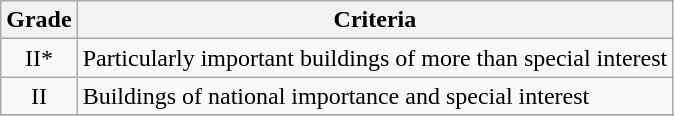<table class="wikitable" border="1">
<tr>
<th>Grade</th>
<th>Criteria</th>
</tr>
<tr>
<td align="center" >II*</td>
<td>Particularly important buildings of more than special interest</td>
</tr>
<tr>
<td align="center" >II</td>
<td>Buildings of national importance and special interest</td>
</tr>
<tr>
</tr>
</table>
